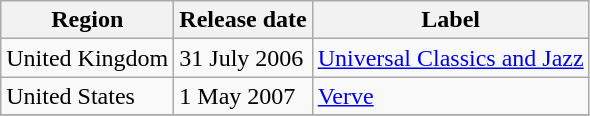<table class="wikitable">
<tr>
<th>Region</th>
<th>Release date</th>
<th>Label</th>
</tr>
<tr>
<td>United Kingdom</td>
<td>31 July 2006</td>
<td><a href='#'>Universal Classics and Jazz</a></td>
</tr>
<tr>
<td>United States</td>
<td>1 May 2007</td>
<td><a href='#'>Verve</a></td>
</tr>
<tr>
</tr>
</table>
